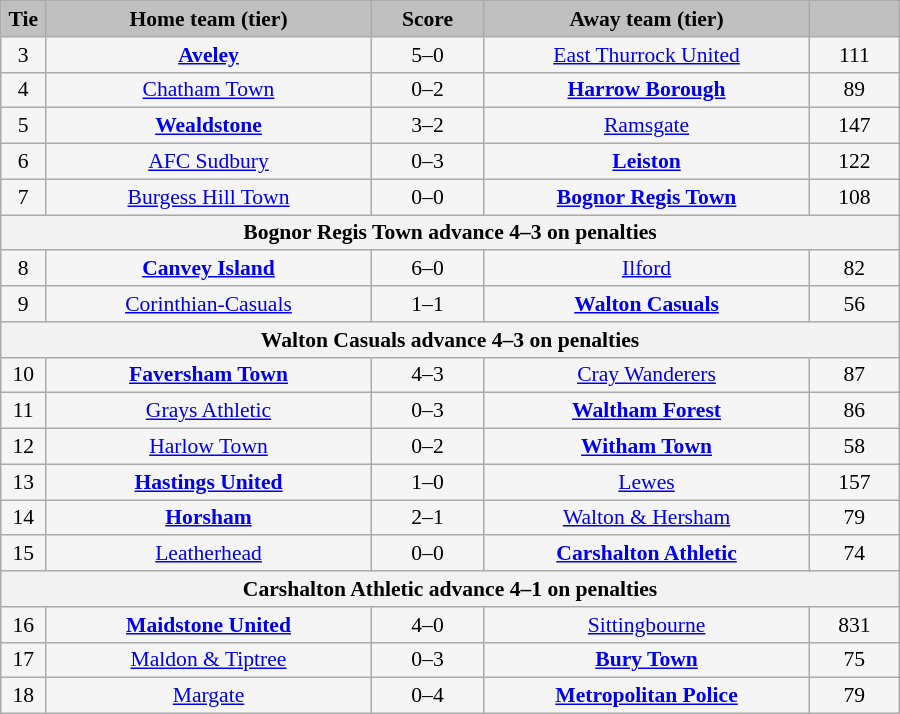<table class="wikitable" style="width: 600px; background:WhiteSmoke; text-align:center; font-size:90%">
<tr>
<td scope="col" style="width:  5.00%; background:silver;"><strong>Tie</strong></td>
<td scope="col" style="width: 36.25%; background:silver;"><strong>Home team (tier)</strong></td>
<td scope="col" style="width: 12.50%; background:silver;"><strong>Score</strong></td>
<td scope="col" style="width: 36.25%; background:silver;"><strong>Away team (tier)</strong></td>
<td scope="col" style="width: 10.00%; background:silver;"><strong></strong></td>
</tr>
<tr>
<td>3</td>
<td><strong><a href='#'>Aveley</a></strong></td>
<td>5–0</td>
<td><a href='#'>East Thurrock United</a></td>
<td>111</td>
</tr>
<tr>
<td>4</td>
<td><a href='#'>Chatham Town</a></td>
<td>0–2</td>
<td><strong><a href='#'>Harrow Borough</a></strong></td>
<td>89</td>
</tr>
<tr>
<td>5</td>
<td><strong><a href='#'>Wealdstone</a></strong></td>
<td>3–2</td>
<td><a href='#'>Ramsgate</a></td>
<td>147</td>
</tr>
<tr>
<td>6</td>
<td><a href='#'>AFC Sudbury</a></td>
<td>0–3</td>
<td><strong><a href='#'>Leiston</a></strong></td>
<td>122</td>
</tr>
<tr>
<td>7</td>
<td><a href='#'>Burgess Hill Town</a></td>
<td>0–0</td>
<td><strong><a href='#'>Bognor Regis Town</a></strong></td>
<td>108</td>
</tr>
<tr>
<th colspan="5">Bognor Regis Town advance 4–3 on penalties</th>
</tr>
<tr>
<td>8</td>
<td><strong><a href='#'>Canvey Island</a></strong></td>
<td>6–0</td>
<td><a href='#'>Ilford</a></td>
<td>82</td>
</tr>
<tr>
<td>9</td>
<td><a href='#'>Corinthian-Casuals</a></td>
<td>1–1</td>
<td><strong><a href='#'>Walton Casuals</a></strong></td>
<td>56</td>
</tr>
<tr>
<th colspan="5">Walton Casuals advance 4–3 on penalties</th>
</tr>
<tr>
<td>10</td>
<td><strong><a href='#'>Faversham Town</a></strong></td>
<td>4–3</td>
<td><a href='#'>Cray Wanderers</a></td>
<td>87</td>
</tr>
<tr>
<td>11</td>
<td><a href='#'>Grays Athletic</a></td>
<td>0–3</td>
<td><strong><a href='#'>Waltham Forest</a></strong></td>
<td>86</td>
</tr>
<tr>
<td>12</td>
<td><a href='#'>Harlow Town</a></td>
<td>0–2</td>
<td><strong><a href='#'>Witham Town</a></strong></td>
<td>58</td>
</tr>
<tr>
<td>13</td>
<td><strong><a href='#'>Hastings United</a></strong></td>
<td>1–0</td>
<td><a href='#'>Lewes</a></td>
<td>157</td>
</tr>
<tr>
<td>14</td>
<td><strong><a href='#'>Horsham</a></strong></td>
<td>2–1</td>
<td><a href='#'>Walton & Hersham</a></td>
<td>79</td>
</tr>
<tr>
<td>15</td>
<td><a href='#'>Leatherhead</a></td>
<td>0–0</td>
<td><strong><a href='#'>Carshalton Athletic</a></strong></td>
<td>74</td>
</tr>
<tr>
<th colspan="5">Carshalton Athletic advance 4–1 on penalties</th>
</tr>
<tr>
<td>16</td>
<td><strong><a href='#'>Maidstone United</a></strong></td>
<td>4–0</td>
<td><a href='#'>Sittingbourne</a></td>
<td>831</td>
</tr>
<tr>
<td>17</td>
<td><a href='#'>Maldon & Tiptree</a></td>
<td>0–3</td>
<td><strong><a href='#'>Bury Town</a></strong></td>
<td>75</td>
</tr>
<tr>
<td>18</td>
<td><a href='#'>Margate</a></td>
<td>0–4</td>
<td><strong><a href='#'>Metropolitan Police</a></strong></td>
<td>79</td>
</tr>
</table>
